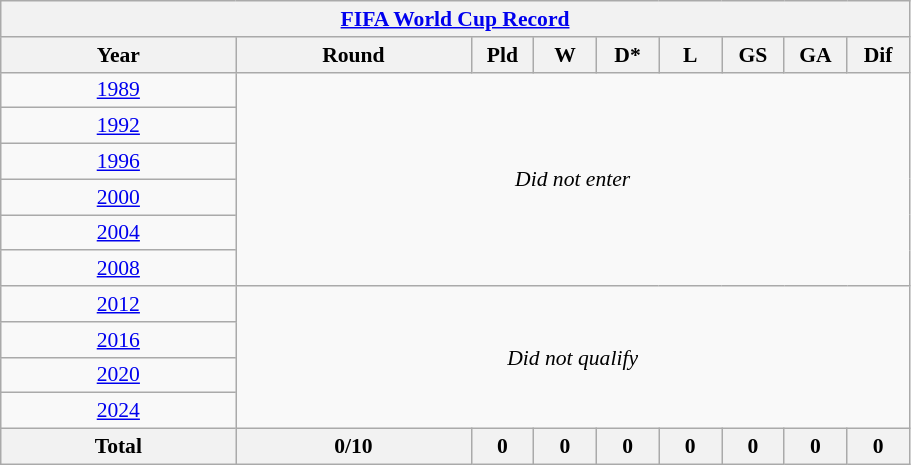<table class="wikitable" style="text-align: center;font-size:90%;">
<tr>
<th colspan=9><a href='#'>FIFA World Cup Record</a></th>
</tr>
<tr>
<th width=150>Year</th>
<th width=150>Round</th>
<th width=35>Pld</th>
<th width=35>W</th>
<th width=35>D*</th>
<th width=35>L</th>
<th width=35>GS</th>
<th width=35>GA</th>
<th width=35>Dif</th>
</tr>
<tr>
<td> <a href='#'>1989</a></td>
<td colspan=9 rowspan=6><em>Did not enter</em></td>
</tr>
<tr bgcolor=>
<td> <a href='#'>1992</a></td>
</tr>
<tr - bgcolor=>
<td> <a href='#'>1996</a></td>
</tr>
<tr - bgcolor=>
<td> <a href='#'>2000</a></td>
</tr>
<tr - bgcolor=>
<td> <a href='#'>2004</a></td>
</tr>
<tr - bgcolor=>
<td> <a href='#'>2008</a></td>
</tr>
<tr - bgcolor=>
<td> <a href='#'>2012</a></td>
<td colspan=9 rowspan=4><em>Did not qualify</em></td>
</tr>
<tr - bgcolor=>
<td> <a href='#'>2016</a></td>
</tr>
<tr - bgcolor=>
<td> <a href='#'>2020</a></td>
</tr>
<tr - bgcolor=>
<td> <a href='#'>2024</a></td>
</tr>
<tr>
<th>Total</th>
<th>0/10</th>
<th>0</th>
<th>0</th>
<th>0</th>
<th>0</th>
<th>0</th>
<th>0</th>
<th>0</th>
</tr>
</table>
